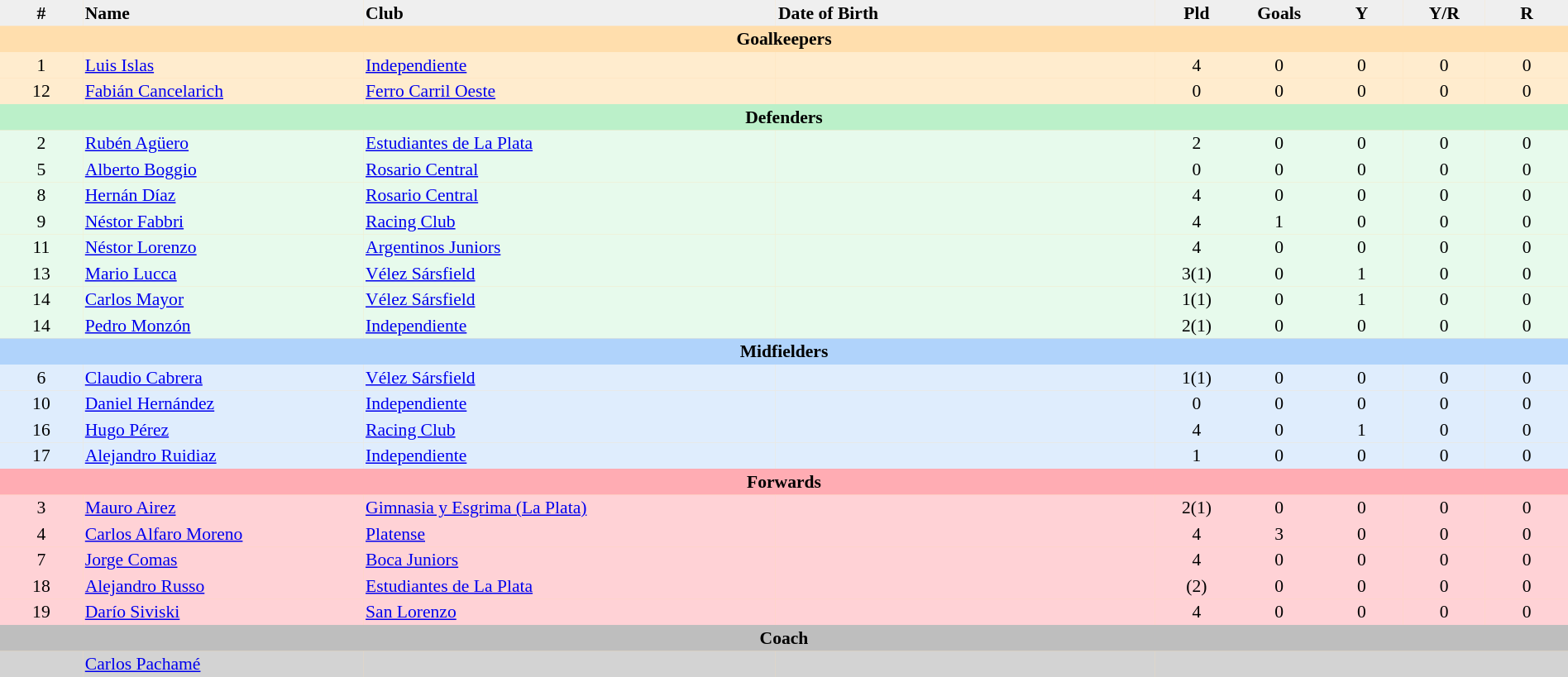<table border="0" cellpadding="2" cellspacing="0" style="background:#ffdead; text-align:center; font-size:90%; width:100%">
<tr bgcolor=#efefef>
<th width=5%>#</th>
<th width=17% align=left>Name</th>
<th width=25% align=left>Club</th>
<th width=23% align=left>Date of Birth</th>
<th width=5%>Pld</th>
<th width=5%>Goals</th>
<th width=5%>Y<br></th>
<th width=5%>Y/R<br></th>
<th width=5%>R<br></th>
</tr>
<tr>
<th colspan=9 bgcolor=#FFDEAD>Goalkeepers</th>
</tr>
<tr bgcolor=#ffecce>
<td>1</td>
<td align=left><a href='#'>Luis Islas</a></td>
<td align=left> <a href='#'>Independiente</a></td>
<td align=left></td>
<td>4</td>
<td>0</td>
<td>0</td>
<td>0</td>
<td>0</td>
</tr>
<tr bgcolor=#ffecce>
<td>12</td>
<td align=left><a href='#'>Fabián Cancelarich</a></td>
<td align=left> <a href='#'>Ferro Carril Oeste</a></td>
<td align=left></td>
<td>0</td>
<td>0</td>
<td>0</td>
<td>0</td>
<td>0</td>
</tr>
<tr>
<th colspan=9 bgcolor=#BBF0C9>Defenders</th>
</tr>
<tr bgcolor=#e7faec>
<td>2</td>
<td align=left><a href='#'>Rubén Agüero</a></td>
<td align=left> <a href='#'>Estudiantes de La Plata</a></td>
<td align=left></td>
<td>2</td>
<td>0</td>
<td>0</td>
<td>0</td>
<td>0</td>
</tr>
<tr bgcolor=#e7faec>
<td>5</td>
<td align=left><a href='#'>Alberto Boggio</a></td>
<td align=left> <a href='#'>Rosario Central</a></td>
<td align=left></td>
<td>0</td>
<td>0</td>
<td>0</td>
<td>0</td>
<td>0</td>
</tr>
<tr bgcolor=#e7faec>
<td>8</td>
<td align=left><a href='#'>Hernán Díaz</a></td>
<td align=left> <a href='#'>Rosario Central</a></td>
<td align=left></td>
<td>4</td>
<td>0</td>
<td>0</td>
<td>0</td>
<td>0</td>
</tr>
<tr bgcolor=#e7faec>
<td>9</td>
<td align=left><a href='#'>Néstor Fabbri</a></td>
<td align=left> <a href='#'>Racing Club</a></td>
<td align=left></td>
<td>4</td>
<td>1</td>
<td>0</td>
<td>0</td>
<td>0</td>
</tr>
<tr bgcolor=#e7faec>
<td>11</td>
<td align=left><a href='#'>Néstor Lorenzo</a></td>
<td align=left> <a href='#'>Argentinos Juniors</a></td>
<td align=left></td>
<td>4</td>
<td>0</td>
<td>0</td>
<td>0</td>
<td>0</td>
</tr>
<tr bgcolor=#e7faec>
<td>13</td>
<td align=left><a href='#'>Mario Lucca</a></td>
<td align=left> <a href='#'>Vélez Sársfield</a></td>
<td align=left></td>
<td>3(1)</td>
<td>0</td>
<td>1</td>
<td>0</td>
<td>0</td>
</tr>
<tr bgcolor=#e7faec>
<td>14</td>
<td align=left><a href='#'>Carlos Mayor</a></td>
<td align=left> <a href='#'>Vélez Sársfield</a></td>
<td align=left></td>
<td>1(1)</td>
<td>0</td>
<td>1</td>
<td>0</td>
<td>0</td>
</tr>
<tr bgcolor=#e7faec>
<td>14</td>
<td align=left><a href='#'>Pedro Monzón</a></td>
<td align=left> <a href='#'>Independiente</a></td>
<td align=left></td>
<td>2(1)</td>
<td>0</td>
<td>0</td>
<td>0</td>
<td>0</td>
</tr>
<tr>
<th colspan=9 bgcolor=#B0D3FB>Midfielders</th>
</tr>
<tr bgcolor=#dfedfd>
<td>6</td>
<td align=left><a href='#'>Claudio Cabrera</a></td>
<td align=left> <a href='#'>Vélez Sársfield</a></td>
<td align=left></td>
<td>1(1)</td>
<td>0</td>
<td>0</td>
<td>0</td>
<td>0</td>
</tr>
<tr bgcolor=#dfedfd>
<td>10</td>
<td align=left><a href='#'>Daniel Hernández</a></td>
<td align=left> <a href='#'>Independiente</a></td>
<td align=left></td>
<td>0</td>
<td>0</td>
<td>0</td>
<td>0</td>
<td>0</td>
</tr>
<tr bgcolor=#dfedfd>
<td>16</td>
<td align=left><a href='#'>Hugo Pérez</a></td>
<td align=left> <a href='#'>Racing Club</a></td>
<td align=left></td>
<td>4</td>
<td>0</td>
<td>1</td>
<td>0</td>
<td>0</td>
</tr>
<tr bgcolor=#dfedfd>
<td>17</td>
<td align=left><a href='#'>Alejandro Ruidiaz</a></td>
<td align=left> <a href='#'>Independiente</a></td>
<td align=left></td>
<td>1</td>
<td>0</td>
<td>0</td>
<td>0</td>
<td>0</td>
</tr>
<tr>
<th colspan=9 bgcolor=#FFACB3>Forwards</th>
</tr>
<tr bgcolor=#ffd2d6>
<td>3</td>
<td align=left><a href='#'>Mauro Airez</a></td>
<td align=left> <a href='#'>Gimnasia y Esgrima (La Plata)</a></td>
<td align=left></td>
<td>2(1)</td>
<td>0</td>
<td>0</td>
<td>0</td>
<td>0</td>
</tr>
<tr bgcolor=#ffd2d6>
<td>4</td>
<td align=left><a href='#'>Carlos Alfaro Moreno</a></td>
<td align=left> <a href='#'>Platense</a></td>
<td align=left></td>
<td>4</td>
<td>3</td>
<td>0</td>
<td>0</td>
<td>0</td>
</tr>
<tr bgcolor=#ffd2d6>
<td>7</td>
<td align=left><a href='#'>Jorge Comas</a></td>
<td align=left> <a href='#'>Boca Juniors</a></td>
<td align=left></td>
<td>4</td>
<td>0</td>
<td>0</td>
<td>0</td>
<td>0</td>
</tr>
<tr bgcolor=#ffd2d6>
<td>18</td>
<td align=left><a href='#'>Alejandro Russo</a></td>
<td align=left> <a href='#'>Estudiantes de La Plata</a></td>
<td align=left></td>
<td>(2)</td>
<td>0</td>
<td>0</td>
<td>0</td>
<td>0</td>
</tr>
<tr bgcolor=#ffd2d6>
<td>19</td>
<td align=left><a href='#'>Darío Siviski</a></td>
<td align=left> <a href='#'>San Lorenzo</a></td>
<td align=left></td>
<td>4</td>
<td>0</td>
<td>0</td>
<td>0</td>
<td>0</td>
</tr>
<tr>
<th colspan=9 bgcolor=#BEBEBE>Coach</th>
</tr>
<tr bgcolor=#d3d3d3>
<td></td>
<td align=left> <a href='#'>Carlos Pachamé</a></td>
<td></td>
<td align=left></td>
<td colspan=5></td>
</tr>
</table>
